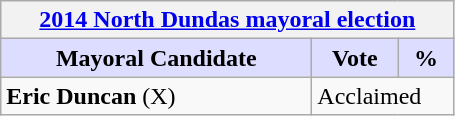<table class="wikitable">
<tr>
<th colspan="3"><a href='#'>2014 North Dundas mayoral election</a></th>
</tr>
<tr>
<th style="background:#ddf; width:200px;">Mayoral Candidate</th>
<th style="background:#ddf; width:50px;">Vote</th>
<th style="background:#ddf; width:30px;">%</th>
</tr>
<tr>
<td><strong>Eric Duncan</strong> (X)</td>
<td colspan="2">Acclaimed</td>
</tr>
</table>
